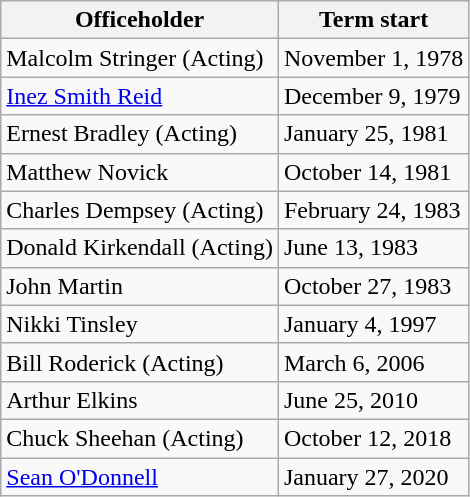<table class="wikitable sortable">
<tr style="vertical-align:bottom;">
<th>Officeholder</th>
<th>Term start</th>
</tr>
<tr>
<td>Malcolm Stringer (Acting)</td>
<td>November 1, 1978</td>
</tr>
<tr>
<td><a href='#'>Inez Smith Reid</a></td>
<td>December 9, 1979</td>
</tr>
<tr>
<td>Ernest Bradley (Acting)</td>
<td>January 25, 1981</td>
</tr>
<tr>
<td>Matthew Novick</td>
<td>October 14, 1981</td>
</tr>
<tr>
<td>Charles Dempsey (Acting)</td>
<td>February 24, 1983</td>
</tr>
<tr>
<td>Donald Kirkendall (Acting)</td>
<td>June 13, 1983</td>
</tr>
<tr>
<td>John Martin</td>
<td>October 27, 1983</td>
</tr>
<tr>
<td>Nikki Tinsley</td>
<td>January 4, 1997<br></td>
</tr>
<tr>
<td>Bill Roderick (Acting)</td>
<td>March 6, 2006</td>
</tr>
<tr>
<td>Arthur Elkins</td>
<td>June 25, 2010</td>
</tr>
<tr>
<td>Chuck Sheehan (Acting)</td>
<td>October 12, 2018</td>
</tr>
<tr>
<td><a href='#'>Sean O'Donnell</a></td>
<td>January 27, 2020</td>
</tr>
</table>
